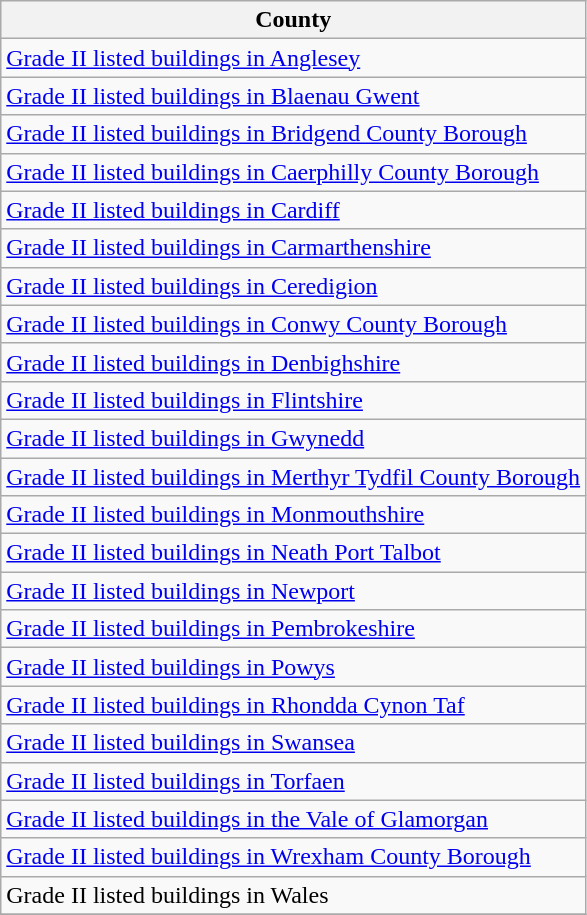<table class="wikitable sortable">
<tr>
<th><strong>County</strong></th>
</tr>
<tr ->
<td><a href='#'>Grade II listed buildings in Anglesey</a></td>
</tr>
<tr ->
<td><a href='#'>Grade II listed buildings in Blaenau Gwent</a></td>
</tr>
<tr ->
<td><a href='#'>Grade II listed buildings in Bridgend County Borough</a></td>
</tr>
<tr ->
<td><a href='#'>Grade II listed buildings in Caerphilly County Borough</a></td>
</tr>
<tr ->
<td><a href='#'>Grade II listed buildings in Cardiff</a></td>
</tr>
<tr ->
<td><a href='#'>Grade II listed buildings in Carmarthenshire</a></td>
</tr>
<tr ->
<td><a href='#'>Grade II listed buildings in Ceredigion</a></td>
</tr>
<tr ->
<td><a href='#'>Grade II listed buildings in Conwy County Borough</a></td>
</tr>
<tr ->
<td><a href='#'>Grade II listed buildings in Denbighshire</a></td>
</tr>
<tr ->
<td><a href='#'>Grade II listed buildings in Flintshire</a></td>
</tr>
<tr ->
<td><a href='#'>Grade II listed buildings in Gwynedd</a></td>
</tr>
<tr ->
<td><a href='#'>Grade II listed buildings in Merthyr Tydfil County Borough</a></td>
</tr>
<tr ->
<td><a href='#'>Grade II listed buildings in Monmouthshire</a></td>
</tr>
<tr ->
<td><a href='#'>Grade II listed buildings in Neath Port Talbot</a></td>
</tr>
<tr ->
<td><a href='#'>Grade II listed buildings in Newport</a></td>
</tr>
<tr ->
<td><a href='#'>Grade II listed buildings in Pembrokeshire</a></td>
</tr>
<tr ->
<td><a href='#'>Grade II listed buildings in Powys</a></td>
</tr>
<tr ->
<td><a href='#'>Grade II listed buildings in Rhondda Cynon Taf</a></td>
</tr>
<tr ->
<td><a href='#'>Grade II listed buildings in Swansea</a></td>
</tr>
<tr ->
<td><a href='#'>Grade II listed buildings in Torfaen</a></td>
</tr>
<tr ->
<td><a href='#'>Grade II listed buildings in the Vale of Glamorgan</a></td>
</tr>
<tr ->
<td><a href='#'>Grade II listed buildings in Wrexham County Borough</a></td>
</tr>
<tr -class=sortbottom>
<td> Grade II listed buildings in Wales</td>
</tr>
<tr ->
</tr>
</table>
